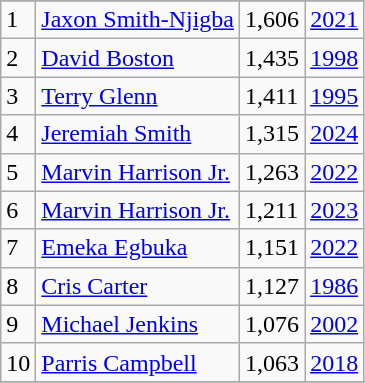<table class="wikitable">
<tr>
</tr>
<tr>
<td>1</td>
<td><a href='#'>Jaxon Smith-Njigba</a></td>
<td>1,606</td>
<td><a href='#'>2021</a></td>
</tr>
<tr>
<td>2</td>
<td><a href='#'>David Boston</a></td>
<td>1,435</td>
<td><a href='#'>1998</a></td>
</tr>
<tr>
<td>3</td>
<td><a href='#'>Terry Glenn</a></td>
<td>1,411</td>
<td><a href='#'>1995</a></td>
</tr>
<tr>
<td>4</td>
<td><a href='#'>Jeremiah Smith</a></td>
<td>1,315</td>
<td><a href='#'>2024</a></td>
</tr>
<tr>
<td>5</td>
<td><a href='#'>Marvin Harrison Jr.</a></td>
<td>1,263</td>
<td><a href='#'>2022</a></td>
</tr>
<tr>
<td>6</td>
<td><a href='#'>Marvin Harrison Jr.</a></td>
<td>1,211</td>
<td><a href='#'>2023</a></td>
</tr>
<tr>
<td>7</td>
<td><a href='#'>Emeka Egbuka</a></td>
<td>1,151</td>
<td><a href='#'>2022</a></td>
</tr>
<tr>
<td>8</td>
<td><a href='#'>Cris Carter</a></td>
<td>1,127</td>
<td><a href='#'>1986</a></td>
</tr>
<tr>
<td>9</td>
<td><a href='#'>Michael Jenkins</a></td>
<td>1,076</td>
<td><a href='#'>2002</a></td>
</tr>
<tr>
<td>10</td>
<td><a href='#'>Parris Campbell</a></td>
<td>1,063</td>
<td><a href='#'>2018</a></td>
</tr>
<tr>
</tr>
</table>
